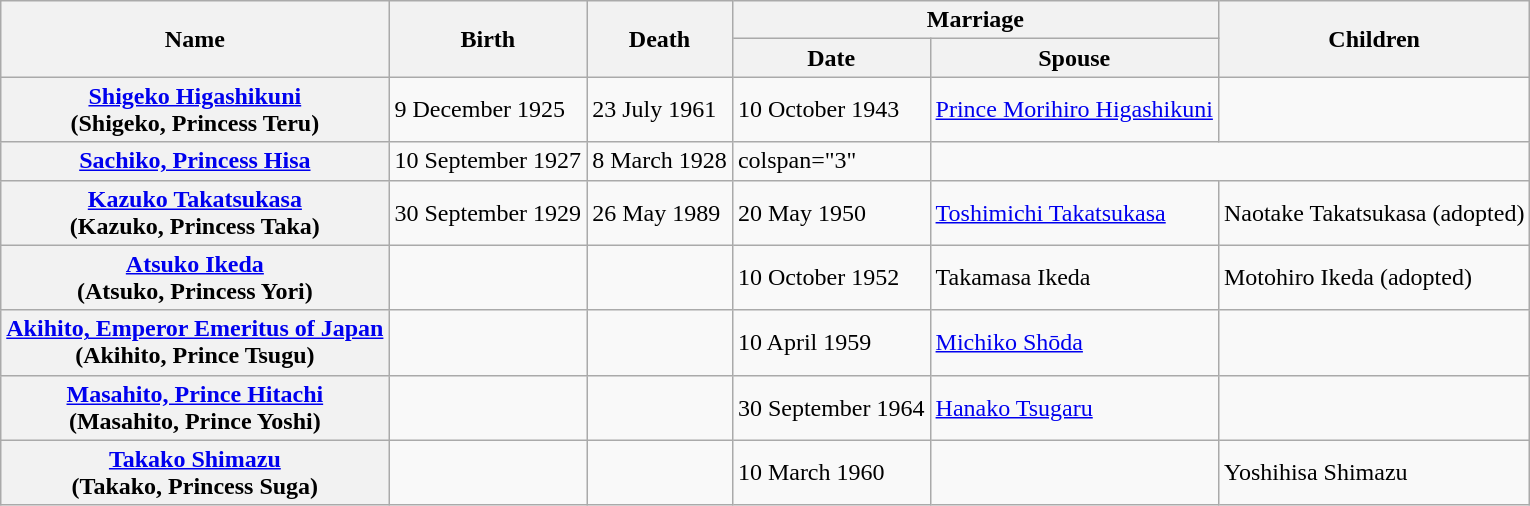<table class="wikitable plainrowheaders">
<tr>
<th rowspan="2" scope="col">Name</th>
<th rowspan="2" scope="col">Birth</th>
<th rowspan="2" scope="col">Death</th>
<th colspan="2" scope="col">Marriage</th>
<th rowspan="2" scope="col">Children</th>
</tr>
<tr>
<th scope="col">Date</th>
<th scope="col">Spouse</th>
</tr>
<tr>
<th scope="row"><a href='#'>Shigeko Higashikuni</a><br>(Shigeko, Princess Teru)</th>
<td>9 December 1925</td>
<td>23 July 1961</td>
<td>10 October 1943</td>
<td><a href='#'>Prince Morihiro Higashikuni</a></td>
<td></td>
</tr>
<tr>
<th scope="row"><a href='#'>Sachiko, Princess Hisa</a></th>
<td>10 September 1927</td>
<td>8 March 1928</td>
<td>colspan="3" </td>
</tr>
<tr>
<th scope="row"><a href='#'>Kazuko Takatsukasa</a><br>(Kazuko, Princess Taka)</th>
<td>30 September 1929</td>
<td>26 May 1989</td>
<td>20 May 1950</td>
<td><a href='#'>Toshimichi Takatsukasa</a></td>
<td>Naotake Takatsukasa (adopted)</td>
</tr>
<tr>
<th scope="row"><a href='#'>Atsuko Ikeda</a><br>(Atsuko, Princess Yori)</th>
<td></td>
<td></td>
<td>10 October 1952</td>
<td>Takamasa Ikeda</td>
<td>Motohiro Ikeda (adopted)</td>
</tr>
<tr>
<th scope="row"><a href='#'>Akihito, Emperor Emeritus of Japan</a><br>(Akihito, Prince Tsugu)</th>
<td></td>
<td></td>
<td>10 April 1959</td>
<td><a href='#'>Michiko Shōda</a></td>
<td></td>
</tr>
<tr>
<th scope="row"><a href='#'>Masahito, Prince Hitachi</a><br>(Masahito, Prince Yoshi)</th>
<td></td>
<td></td>
<td>30 September 1964</td>
<td><a href='#'>Hanako Tsugaru</a></td>
<td></td>
</tr>
<tr>
<th scope="row"><a href='#'>Takako Shimazu</a><br>(Takako, Princess Suga)</th>
<td></td>
<td></td>
<td>10 March 1960</td>
<td></td>
<td>Yoshihisa Shimazu</td>
</tr>
</table>
